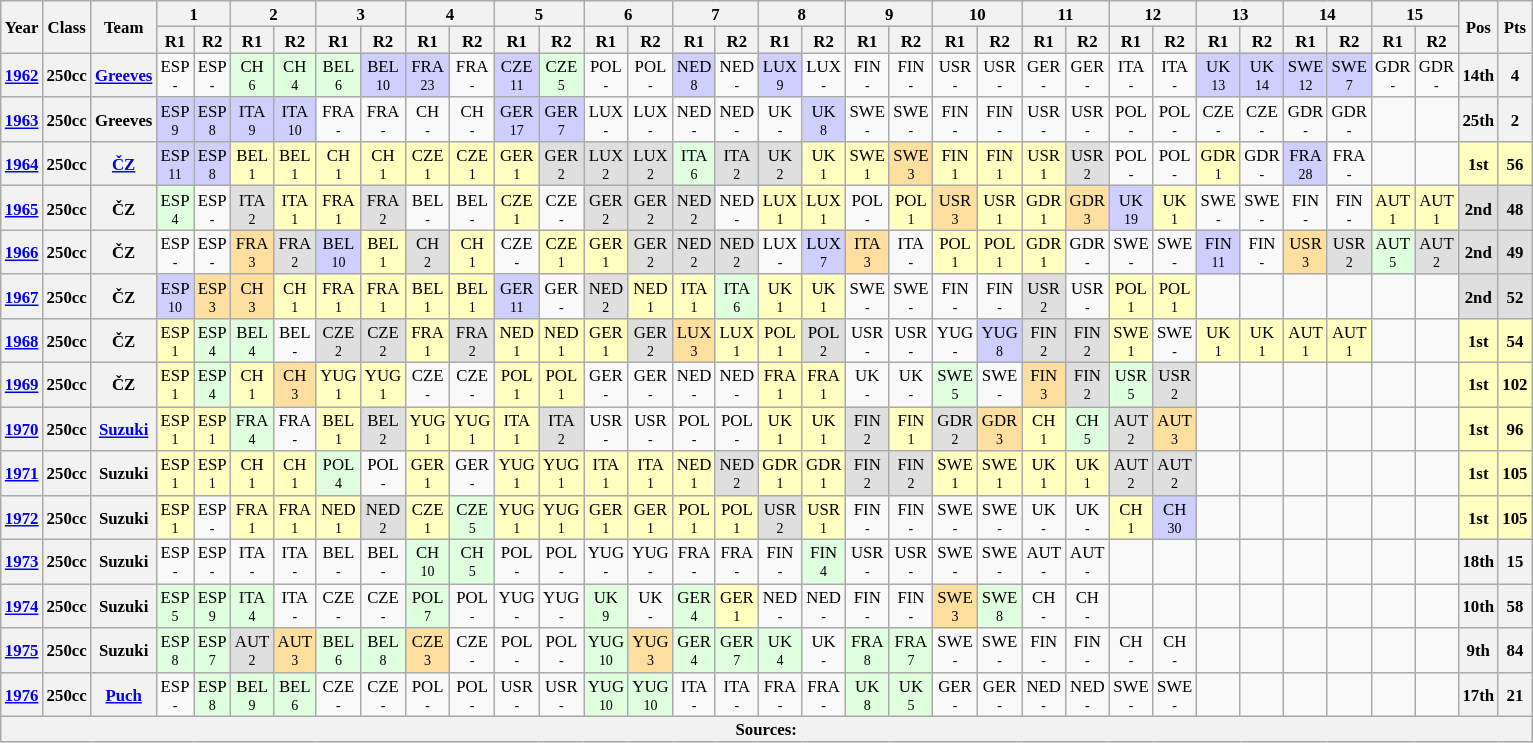<table class="wikitable" style="text-align:center; font-size:70%">
<tr>
<th valign="middle" rowspan=2>Year</th>
<th valign="middle" rowspan=2>Class</th>
<th valign="middle" rowspan=2>Team</th>
<th colspan=2>1</th>
<th colspan=2>2</th>
<th colspan=2>3</th>
<th colspan=2>4</th>
<th colspan=2>5</th>
<th colspan=2>6</th>
<th colspan=2>7</th>
<th colspan=2>8</th>
<th colspan=2>9</th>
<th colspan=2>10</th>
<th colspan=2>11</th>
<th colspan=2>12</th>
<th colspan=2>13</th>
<th colspan=2>14</th>
<th colspan=2>15</th>
<th rowspan=2>Pos</th>
<th rowspan=2>Pts</th>
</tr>
<tr>
<th>R1</th>
<th>R2</th>
<th>R1</th>
<th>R2</th>
<th>R1</th>
<th>R2</th>
<th>R1</th>
<th>R2</th>
<th>R1</th>
<th>R2</th>
<th>R1</th>
<th>R2</th>
<th>R1</th>
<th>R2</th>
<th>R1</th>
<th>R2</th>
<th>R1</th>
<th>R2</th>
<th>R1</th>
<th>R2</th>
<th>R1</th>
<th>R2</th>
<th>R1</th>
<th>R2</th>
<th>R1</th>
<th>R2</th>
<th>R1</th>
<th>R2</th>
<th>R1</th>
<th>R2</th>
</tr>
<tr>
<th><a href='#'>1962</a></th>
<th>250cc</th>
<th><a href='#'>Greeves</a></th>
<td>ESP<br><small>-</small></td>
<td>ESP<br><small>-</small></td>
<td style="background:#dfffdf;">CH<br><small>6</small></td>
<td style="background:#dfffdf;">CH<br><small>4</small></td>
<td style="background:#dfffdf;">BEL<br><small>6</small></td>
<td style="background:#cfcfff;">BEL<br><small>10</small></td>
<td style="background:#cfcfff;">FRA<br><small>23</small></td>
<td>FRA<br><small>-</small></td>
<td style="background:#cfcfff;">CZE<br><small>11</small></td>
<td style="background:#dfffdf;">CZE<br><small>5</small></td>
<td>POL<br><small>-</small></td>
<td>POL<br><small>-</small></td>
<td style="background:#cfcfff;">NED<br><small>8</small></td>
<td>NED<br><small>-</small></td>
<td style="background:#cfcfff;">LUX<br><small>9</small></td>
<td>LUX<br><small>-</small></td>
<td>FIN<br><small>-</small></td>
<td>FIN<br><small>-</small></td>
<td>USR<br><small>-</small></td>
<td>USR<br><small>-</small></td>
<td>GER<br><small>-</small></td>
<td>GER<br><small>-</small></td>
<td>ITA<br><small>-</small></td>
<td>ITA<br><small>-</small></td>
<td style="background:#cfcfff;">UK<br><small>13</small></td>
<td style="background:#cfcfff;">UK<br><small>14</small></td>
<td style="background:#cfcfff;">SWE<br><small>12</small></td>
<td style="background:#cfcfff;">SWE<br><small>7</small></td>
<td>GDR<br><small>-</small></td>
<td>GDR<br><small>-</small></td>
<th>14th</th>
<th>4</th>
</tr>
<tr>
<th><a href='#'>1963</a></th>
<th>250cc</th>
<th>Greeves</th>
<td style="background:#cfcfff;">ESP<br><small>9</small></td>
<td style="background:#cfcfff;">ESP<br><small>8</small></td>
<td style="background:#cfcfff;">ITA<br><small>9</small></td>
<td style="background:#cfcfff;">ITA<br><small>10</small></td>
<td>FRA<br><small>-</small></td>
<td>FRA<br><small>-</small></td>
<td>CH<br><small>-</small></td>
<td>CH<br><small>-</small></td>
<td style="background:#cfcfff;">GER<br><small>17</small></td>
<td style="background:#cfcfff;">GER<br><small>7</small></td>
<td>LUX<br><small>-</small></td>
<td>LUX<br><small>-</small></td>
<td>NED<br><small>-</small></td>
<td>NED<br><small>-</small></td>
<td>UK<br><small>-</small></td>
<td style="background:#cfcfff;">UK<br><small>8</small></td>
<td>SWE<br><small>-</small></td>
<td>SWE<br><small>-</small></td>
<td>FIN<br><small>-</small></td>
<td>FIN<br><small>-</small></td>
<td>USR<br><small>-</small></td>
<td>USR<br><small>-</small></td>
<td>POL<br><small>-</small></td>
<td>POL<br><small>-</small></td>
<td>CZE<br><small>-</small></td>
<td>CZE<br><small>-</small></td>
<td>GDR<br><small>-</small></td>
<td>GDR<br><small>-</small></td>
<td></td>
<td></td>
<th>25th</th>
<th>2</th>
</tr>
<tr>
<th><a href='#'>1964</a></th>
<th>250cc</th>
<th><a href='#'>ČZ</a></th>
<td style="background:#cfcfff;">ESP<br><small>11</small></td>
<td style="background:#cfcfff;">ESP<br><small>8</small></td>
<td style="background:#ffffbf;">BEL<br><small>1</small></td>
<td style="background:#ffffbf;">BEL<br><small>1</small></td>
<td style="background:#ffffbf;">CH<br><small>1</small></td>
<td style="background:#ffffbf;">CH<br><small>1</small></td>
<td style="background:#ffffbf;">CZE<br><small>1</small></td>
<td style="background:#ffffbf;">CZE<br><small>1</small></td>
<td style="background:#ffffbf;">GER<br><small>1</small></td>
<td style="background:#dfdfdf;">GER<br><small>2</small></td>
<td style="background:#dfdfdf;">LUX<br><small>2</small></td>
<td style="background:#dfdfdf;">LUX<br><small>2</small></td>
<td style="background:#dfffdf;">ITA<br><small>6</small></td>
<td style="background:#dfdfdf;">ITA<br><small>2</small></td>
<td style="background:#dfdfdf;">UK<br><small>2</small></td>
<td style="background:#ffffbf;">UK<br><small>1</small></td>
<td style="background:#ffffbf;">SWE<br><small>1</small></td>
<td style="background:#ffdf9f;">SWE<br><small>3</small></td>
<td style="background:#ffffbf;">FIN<br><small>1</small></td>
<td style="background:#ffffbf;">FIN<br><small>1</small></td>
<td style="background:#ffffbf;">USR<br><small>1</small></td>
<td style="background:#dfdfdf;">USR<br><small>2</small></td>
<td>POL<br><small>-</small></td>
<td>POL<br><small>-</small></td>
<td style="background:#ffffbf;">GDR<br><small>1</small></td>
<td>GDR<br><small>-</small></td>
<td style="background:#cfcfff;">FRA<br><small>28</small></td>
<td>FRA<br><small>-</small></td>
<td></td>
<td></td>
<th style="background:#FFFFBF;">1st</th>
<th style="background:#FFFFBF;">56</th>
</tr>
<tr>
<th><a href='#'>1965</a></th>
<th>250cc</th>
<th>ČZ</th>
<td style="background:#dfffdf;">ESP<br><small>4</small></td>
<td>ESP<br><small>-</small></td>
<td style="background:#dfdfdf;">ITA<br><small>2</small></td>
<td style="background:#ffffbf;">ITA<br><small>1</small></td>
<td style="background:#ffffbf;">FRA<br><small>1</small></td>
<td style="background:#dfdfdf;">FRA<br><small>2</small></td>
<td>BEL<br><small>-</small></td>
<td>BEL<br><small>-</small></td>
<td style="background:#ffffbf;">CZE<br><small>1</small></td>
<td>CZE<br><small>-</small></td>
<td style="background:#dfdfdf;">GER<br><small>2</small></td>
<td style="background:#dfdfdf;">GER<br><small>2</small></td>
<td style="background:#dfdfdf;">NED<br><small>2</small></td>
<td>NED<br><small>-</small></td>
<td style="background:#ffffbf;">LUX<br><small>1</small></td>
<td style="background:#ffffbf;">LUX<br><small>1</small></td>
<td>POL<br><small>-</small></td>
<td style="background:#ffffbf;">POL<br><small>1</small></td>
<td style="background:#ffdf9f;">USR<br><small>3</small></td>
<td style="background:#ffffbf;">USR<br><small>1</small></td>
<td style="background:#ffffbf;">GDR<br><small>1</small></td>
<td style="background:#ffdf9f;">GDR<br><small>3</small></td>
<td style="background:#cfcfff;">UK<br><small>19</small></td>
<td style="background:#ffffbf;">UK<br><small>1</small></td>
<td>SWE<br><small>-</small></td>
<td>SWE<br><small>-</small></td>
<td>FIN<br><small>-</small></td>
<td>FIN<br><small>-</small></td>
<td style="background:#ffffbf;">AUT<br><small>1</small></td>
<td style="background:#ffffbf;">AUT<br><small>1</small></td>
<th style="background:#DFDFDF;">2nd</th>
<th style="background:#DFDFDF;">48</th>
</tr>
<tr>
<th><a href='#'>1966</a></th>
<th>250cc</th>
<th>ČZ</th>
<td>ESP<br><small>-</small></td>
<td>ESP<br><small>-</small></td>
<td style="background:#ffdf9f;">FRA<br><small>3</small></td>
<td style="background:#dfdfdf;">FRA<br><small>2</small></td>
<td style="background:#cfcfff;">BEL<br><small>10</small></td>
<td style="background:#ffffbf;">BEL<br><small>1</small></td>
<td style="background:#dfdfdf;">CH<br><small>2</small></td>
<td style="background:#ffffbf;">CH<br><small>1</small></td>
<td>CZE<br><small>-</small></td>
<td style="background:#ffffbf;">CZE<br><small>1</small></td>
<td style="background:#ffffbf;">GER<br><small>1</small></td>
<td style="background:#dfdfdf;">GER<br><small>2</small></td>
<td style="background:#dfdfdf;">NED<br><small>2</small></td>
<td style="background:#dfdfdf;">NED<br><small>2</small></td>
<td>LUX<br><small>-</small></td>
<td style="background:#cfcfff;">LUX<br><small>7</small></td>
<td style="background:#ffdf9f;">ITA<br><small>3</small></td>
<td>ITA<br><small>-</small></td>
<td style="background:#ffffbf;">POL<br><small>1</small></td>
<td style="background:#ffffbf;">POL<br><small>1</small></td>
<td style="background:#ffffbf;">GDR<br><small>1</small></td>
<td>GDR<br><small>-</small></td>
<td>SWE<br><small>-</small></td>
<td>SWE<br><small>-</small></td>
<td style="background:#cfcfff;">FIN<br><small>11</small></td>
<td>FIN<br><small>-</small></td>
<td style="background:#ffdf9f;">USR<br><small>3</small></td>
<td style="background:#dfdfdf;">USR<br><small>2</small></td>
<td style="background:#dfffdf;">AUT<br><small>5</small></td>
<td style="background:#dfdfdf;">AUT<br><small>2</small></td>
<th style="background:#DFDFDF;">2nd</th>
<th style="background:#DFDFDF;">49</th>
</tr>
<tr>
<th><a href='#'>1967</a></th>
<th>250cc</th>
<th>ČZ</th>
<td style="background:#cfcfff;">ESP<br><small>10</small></td>
<td style="background:#ffdf9f;">ESP<br><small>3</small></td>
<td style="background:#ffdf9f;">CH<br><small>3</small></td>
<td style="background:#ffffbf;">CH<br><small>1</small></td>
<td style="background:#ffffbf;">FRA<br><small>1</small></td>
<td style="background:#ffffbf;">FRA<br><small>1</small></td>
<td style="background:#ffffbf;">BEL<br><small>1</small></td>
<td style="background:#ffffbf;">BEL<br><small>1</small></td>
<td style="background:#cfcfff;">GER<br><small>11</small></td>
<td>GER<br><small>-</small></td>
<td style="background:#dfdfdf;">NED<br><small>2</small></td>
<td style="background:#ffffbf;">NED<br><small>1</small></td>
<td style="background:#ffffbf;">ITA<br><small>1</small></td>
<td style="background:#dfffdf;">ITA<br><small>6</small></td>
<td style="background:#ffffbf;">UK<br><small>1</small></td>
<td style="background:#ffffbf;">UK<br><small>1</small></td>
<td>SWE<br><small>-</small></td>
<td>SWE<br><small>-</small></td>
<td>FIN<br><small>-</small></td>
<td>FIN<br><small>-</small></td>
<td style="background:#dfdfdf;">USR<br><small>2</small></td>
<td>USR<br><small>-</small></td>
<td style="background:#ffffbf;">POL<br><small>1</small></td>
<td style="background:#ffffbf;">POL<br><small>1</small></td>
<td></td>
<td></td>
<td></td>
<td></td>
<td></td>
<td></td>
<th style="background:#DFDFDF;">2nd</th>
<th style="background:#DFDFDF;">52</th>
</tr>
<tr>
<th><a href='#'>1968</a></th>
<th>250cc</th>
<th>ČZ</th>
<td style="background:#ffffbf;">ESP<br><small>1</small></td>
<td style="background:#dfffdf;">ESP<br><small>4</small></td>
<td style="background:#dfffdf;">BEL<br><small>4</small></td>
<td>BEL<br><small>-</small></td>
<td style="background:#dfdfdf;">CZE<br><small>2</small></td>
<td style="background:#dfdfdf;">CZE<br><small>2</small></td>
<td style="background:#ffffbf;">FRA<br><small>1</small></td>
<td style="background:#dfdfdf;">FRA<br><small>2</small></td>
<td style="background:#ffffbf;">NED<br><small>1</small></td>
<td style="background:#ffffbf;">NED<br><small>1</small></td>
<td style="background:#ffffbf;">GER<br><small>1</small></td>
<td style="background:#dfdfdf;">GER<br><small>2</small></td>
<td style="background:#ffdf9f;">LUX<br><small>3</small></td>
<td style="background:#ffffbf;">LUX<br><small>1</small></td>
<td style="background:#ffffbf;">POL<br><small>1</small></td>
<td style="background:#dfdfdf;">POL<br><small>2</small></td>
<td>USR<br><small>-</small></td>
<td>USR<br><small>-</small></td>
<td>YUG<br><small>-</small></td>
<td style="background:#cfcfff;">YUG<br><small>8</small></td>
<td style="background:#dfdfdf;">FIN<br><small>2</small></td>
<td style="background:#dfdfdf;">FIN<br><small>2</small></td>
<td style="background:#ffffbf;">SWE<br><small>1</small></td>
<td>SWE<br><small>-</small></td>
<td style="background:#ffffbf;">UK<br><small>1</small></td>
<td style="background:#ffffbf;">UK<br><small>1</small></td>
<td style="background:#ffffbf;">AUT<br><small>1</small></td>
<td style="background:#ffffbf;">AUT<br><small>1</small></td>
<td></td>
<td></td>
<th style="background:#FFFFBF;">1st</th>
<th style="background:#FFFFBF;">54</th>
</tr>
<tr>
<th><a href='#'>1969</a></th>
<th>250cc</th>
<th>ČZ</th>
<td style="background:#ffffbf;">ESP<br><small>1</small></td>
<td style="background:#dfffdf;">ESP<br><small>4</small></td>
<td style="background:#ffffbf;">CH<br><small>1</small></td>
<td style="background:#ffdf9f;">CH<br><small>3</small></td>
<td style="background:#ffffbf;">YUG<br><small>1</small></td>
<td style="background:#ffffbf;">YUG<br><small>1</small></td>
<td>CZE<br><small>-</small></td>
<td>CZE<br><small>-</small></td>
<td style="background:#ffffbf;">POL<br><small>1</small></td>
<td style="background:#ffffbf;">POL<br><small>1</small></td>
<td>GER<br><small>-</small></td>
<td>GER<br><small>-</small></td>
<td>NED<br><small>-</small></td>
<td>NED<br><small>-</small></td>
<td style="background:#ffffbf;">FRA<br><small>1</small></td>
<td style="background:#ffffbf;">FRA<br><small>1</small></td>
<td>UK<br><small>-</small></td>
<td>UK<br><small>-</small></td>
<td style="background:#dfffdf;">SWE<br><small>5</small></td>
<td>SWE<br><small>-</small></td>
<td style="background:#ffdf9f;">FIN<br><small>3</small></td>
<td style="background:#dfdfdf;">FIN<br><small>2</small></td>
<td style="background:#dfffdf;">USR<br><small>5</small></td>
<td style="background:#dfdfdf;">USR<br><small>2</small></td>
<td></td>
<td></td>
<td></td>
<td></td>
<td></td>
<td></td>
<th style="background:#FFFFBF;">1st</th>
<th style="background:#FFFFBF;">102</th>
</tr>
<tr>
<th><a href='#'>1970</a></th>
<th>250cc</th>
<th><a href='#'>Suzuki</a></th>
<td style="background:#ffffbf;">ESP<br><small>1</small></td>
<td style="background:#ffffbf;">ESP<br><small>1</small></td>
<td style="background:#dfffdf;">FRA<br><small>4</small></td>
<td>FRA<br><small>-</small></td>
<td style="background:#ffffbf;">BEL<br><small>1</small></td>
<td style="background:#dfdfdf;">BEL<br><small>2</small></td>
<td style="background:#ffffbf;">YUG<br><small>1</small></td>
<td style="background:#ffffbf;">YUG<br><small>1</small></td>
<td style="background:#ffffbf;">ITA<br><small>1</small></td>
<td style="background:#dfdfdf;">ITA<br><small>2</small></td>
<td>USR<br><small>-</small></td>
<td>USR<br><small>-</small></td>
<td>POL<br><small>-</small></td>
<td>POL<br><small>-</small></td>
<td style="background:#ffffbf;">UK<br><small>1</small></td>
<td style="background:#ffffbf;">UK<br><small>1</small></td>
<td style="background:#dfdfdf;">FIN<br><small>2</small></td>
<td style="background:#ffffbf;">FIN<br><small>1</small></td>
<td style="background:#dfdfdf;">GDR<br><small>2</small></td>
<td style="background:#ffdf9f;">GDR<br><small>3</small></td>
<td style="background:#ffffbf;">CH<br><small>1</small></td>
<td style="background:#dfffdf;">CH<br><small>5</small></td>
<td style="background:#dfdfdf;">AUT<br><small>2</small></td>
<td style="background:#ffdf9f;">AUT<br><small>3</small></td>
<td></td>
<td></td>
<td></td>
<td></td>
<td></td>
<td></td>
<th style="background:#FFFFBF;">1st</th>
<th style="background:#FFFFBF;">96</th>
</tr>
<tr>
<th><a href='#'>1971</a></th>
<th>250cc</th>
<th>Suzuki</th>
<td style="background:#ffffbf;">ESP<br><small>1</small></td>
<td style="background:#ffffbf;">ESP<br><small>1</small></td>
<td style="background:#ffffbf;">CH<br><small>1</small></td>
<td style="background:#ffffbf;">CH<br><small>1</small></td>
<td style="background:#dfffdf;">POL<br><small>4</small></td>
<td>POL<br><small>-</small></td>
<td style="background:#ffffbf;">GER<br><small>1</small></td>
<td>GER<br><small>-</small></td>
<td style="background:#ffffbf;">YUG<br><small>1</small></td>
<td style="background:#ffffbf;">YUG<br><small>1</small></td>
<td style="background:#ffffbf;">ITA<br><small>1</small></td>
<td style="background:#ffffbf;">ITA<br><small>1</small></td>
<td style="background:#ffffbf;">NED<br><small>1</small></td>
<td style="background:#dfdfdf;">NED<br><small>2</small></td>
<td style="background:#ffffbf;">GDR<br><small>1</small></td>
<td style="background:#ffffbf;">GDR<br><small>1</small></td>
<td style="background:#dfdfdf;">FIN<br><small>2</small></td>
<td style="background:#dfdfdf;">FIN<br><small>2</small></td>
<td style="background:#ffffbf;">SWE<br><small>1</small></td>
<td style="background:#ffffbf;">SWE<br><small>1</small></td>
<td style="background:#ffffbf;">UK<br><small>1</small></td>
<td style="background:#ffffbf;">UK<br><small>1</small></td>
<td style="background:#dfdfdf;">AUT<br><small>2</small></td>
<td style="background:#dfdfdf;">AUT<br><small>2</small></td>
<td></td>
<td></td>
<td></td>
<td></td>
<td></td>
<td></td>
<th style="background:#FFFFBF;">1st</th>
<th style="background:#FFFFBF;">105</th>
</tr>
<tr>
<th><a href='#'>1972</a></th>
<th>250cc</th>
<th>Suzuki</th>
<td style="background:#ffffbf;">ESP<br><small>1</small></td>
<td>ESP<br><small>-</small></td>
<td style="background:#ffffbf;">FRA<br><small>1</small></td>
<td style="background:#ffffbf;">FRA<br><small>1</small></td>
<td style="background:#ffffbf;">NED<br><small>1</small></td>
<td style="background:#dfdfdf;">NED<br><small>2</small></td>
<td style="background:#ffffbf;">CZE<br><small>1</small></td>
<td style="background:#dfffdf;">CZE<br><small>5</small></td>
<td style="background:#ffffbf;">YUG<br><small>1</small></td>
<td style="background:#ffffbf;">YUG<br><small>1</small></td>
<td style="background:#ffffbf;">GER<br><small>1</small></td>
<td style="background:#ffffbf;">GER<br><small>1</small></td>
<td style="background:#ffffbf;">POL<br><small>1</small></td>
<td style="background:#ffffbf;">POL<br><small>1</small></td>
<td style="background:#dfdfdf;">USR<br><small>2</small></td>
<td style="background:#ffffbf;">USR<br><small>1</small></td>
<td>FIN<br><small>-</small></td>
<td>FIN<br><small>-</small></td>
<td>SWE<br><small>-</small></td>
<td>SWE<br><small>-</small></td>
<td>UK<br><small>-</small></td>
<td>UK<br><small>-</small></td>
<td style="background:#ffffbf;">CH<br><small>1</small></td>
<td style="background:#cfcfff;">CH<br><small>30</small></td>
<td></td>
<td></td>
<td></td>
<td></td>
<td></td>
<td></td>
<th style="background:#FFFFBF;">1st</th>
<th style="background:#FFFFBF;">105</th>
</tr>
<tr>
<th><a href='#'>1973</a></th>
<th>250cc</th>
<th>Suzuki</th>
<td>ESP<br><small>-</small></td>
<td>ESP<br><small>-</small></td>
<td>ITA<br><small>-</small></td>
<td>ITA<br><small>-</small></td>
<td>BEL<br><small>-</small></td>
<td>BEL<br><small>-</small></td>
<td style="background:#dfffdf;">CH<br><small>10</small></td>
<td style="background:#dfffdf;">CH<br><small>5</small></td>
<td>POL<br><small>-</small></td>
<td>POL<br><small>-</small></td>
<td>YUG<br><small>-</small></td>
<td>YUG<br><small>-</small></td>
<td>FRA<br><small>-</small></td>
<td>FRA<br><small>-</small></td>
<td>FIN<br><small>-</small></td>
<td style="background:#dfffdf;">FIN<br><small>4</small></td>
<td>USR<br><small>-</small></td>
<td>USR<br><small>-</small></td>
<td>SWE<br><small>-</small></td>
<td>SWE<br><small>-</small></td>
<td>AUT<br><small>-</small></td>
<td>AUT<br><small>-</small></td>
<td></td>
<td></td>
<td></td>
<td></td>
<td></td>
<td></td>
<td></td>
<td></td>
<th>18th</th>
<th>15</th>
</tr>
<tr>
<th><a href='#'>1974</a></th>
<th>250cc</th>
<th>Suzuki</th>
<td style="background:#dfffdf;">ESP<br><small>5</small></td>
<td style="background:#dfffdf;">ESP<br><small>9</small></td>
<td style="background:#dfffdf;">ITA<br><small>4</small></td>
<td>ITA<br><small>-</small></td>
<td>CZE<br><small>-</small></td>
<td>CZE<br><small>-</small></td>
<td style="background:#dfffdf;">POL<br><small>7</small></td>
<td>POL<br><small>-</small></td>
<td>YUG<br><small>-</small></td>
<td>YUG<br><small>-</small></td>
<td style="background:#dfffdf;">UK<br><small>9</small></td>
<td>UK<br><small>-</small></td>
<td style="background:#dfffdf;">GER<br><small>4</small></td>
<td style="background:#ffffbf;">GER<br><small>1</small></td>
<td>NED<br><small>-</small></td>
<td>NED<br><small>-</small></td>
<td>FIN<br><small>-</small></td>
<td>FIN<br><small>-</small></td>
<td style="background:#ffdf9f;">SWE<br><small>3</small></td>
<td style="background:#dfffdf;">SWE<br><small>8</small></td>
<td>CH<br><small>-</small></td>
<td>CH<br><small>-</small></td>
<td></td>
<td></td>
<td></td>
<td></td>
<td></td>
<td></td>
<td></td>
<td></td>
<th>10th</th>
<th>58</th>
</tr>
<tr>
<th><a href='#'>1975</a></th>
<th>250cc</th>
<th>Suzuki</th>
<td style="background:#dfffdf;">ESP<br><small>8</small></td>
<td style="background:#dfffdf;">ESP<br><small>7</small></td>
<td style="background:#dfdfdf;">AUT<br><small>2</small></td>
<td style="background:#ffdf9f;">AUT<br><small>3</small></td>
<td style="background:#dfffdf;">BEL<br><small>6</small></td>
<td style="background:#dfffdf;">BEL<br><small>8</small></td>
<td style="background:#ffdf9f;">CZE<br><small>3</small></td>
<td>CZE<br><small>-</small></td>
<td>POL<br><small>-</small></td>
<td>POL<br><small>-</small></td>
<td style="background:#dfffdf;">YUG<br><small>10</small></td>
<td style="background:#ffdf9f;">YUG<br><small>3</small></td>
<td style="background:#dfffdf;">GER<br><small>4</small></td>
<td style="background:#dfffdf;">GER<br><small>7</small></td>
<td style="background:#dfffdf;">UK<br><small>4</small></td>
<td>UK<br><small>-</small></td>
<td style="background:#dfffdf;">FRA<br><small>8</small></td>
<td style="background:#dfffdf;">FRA<br><small>7</small></td>
<td>SWE<br><small>-</small></td>
<td>SWE<br><small>-</small></td>
<td>FIN<br><small>-</small></td>
<td>FIN<br><small>-</small></td>
<td>CH<br><small>-</small></td>
<td>CH<br><small>-</small></td>
<td></td>
<td></td>
<td></td>
<td></td>
<td></td>
<td></td>
<th>9th</th>
<th>84</th>
</tr>
<tr>
<th><a href='#'>1976</a></th>
<th>250cc</th>
<th><a href='#'>Puch</a></th>
<td>ESP<br><small>-</small></td>
<td style="background:#dfffdf;">ESP<br><small>8</small></td>
<td style="background:#dfffdf;">BEL<br><small>9</small></td>
<td style="background:#dfffdf;">BEL<br><small>6</small></td>
<td>CZE<br><small>-</small></td>
<td>CZE<br><small>-</small></td>
<td>POL<br><small>-</small></td>
<td>POL<br><small>-</small></td>
<td>USR<br><small>-</small></td>
<td>USR<br><small>-</small></td>
<td style="background:#dfffdf;">YUG<br><small>10</small></td>
<td style="background:#dfffdf;">YUG<br><small>10</small></td>
<td>ITA<br><small>-</small></td>
<td>ITA<br><small>-</small></td>
<td>FRA<br><small>-</small></td>
<td>FRA<br><small>-</small></td>
<td style="background:#dfffdf;">UK<br><small>8</small></td>
<td style="background:#dfffdf;">UK<br><small>5</small></td>
<td>GER<br><small>-</small></td>
<td>GER<br><small>-</small></td>
<td>NED<br><small>-</small></td>
<td>NED<br><small>-</small></td>
<td>SWE<br><small>-</small></td>
<td>SWE<br><small>-</small></td>
<td></td>
<td></td>
<td></td>
<td></td>
<td></td>
<td></td>
<th>17th</th>
<th>21</th>
</tr>
<tr>
<th colspan=35>Sources:</th>
</tr>
</table>
